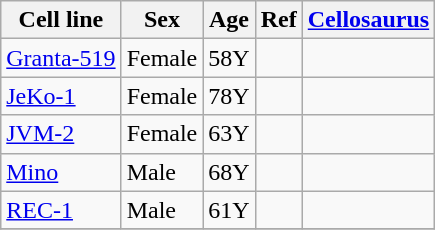<table class="wikitable sortable">
<tr>
<th>Cell line</th>
<th>Sex</th>
<th>Age</th>
<th>Ref</th>
<th><a href='#'>Cellosaurus</a></th>
</tr>
<tr>
<td><a href='#'>Granta-519</a></td>
<td>Female</td>
<td>58Y</td>
<td></td>
<td></td>
</tr>
<tr>
<td><a href='#'>JeKo-1</a></td>
<td>Female</td>
<td>78Y</td>
<td></td>
<td></td>
</tr>
<tr>
<td><a href='#'>JVM-2</a></td>
<td>Female</td>
<td>63Y</td>
<td></td>
<td></td>
</tr>
<tr>
<td><a href='#'>Mino</a></td>
<td>Male</td>
<td>68Y</td>
<td></td>
<td></td>
</tr>
<tr>
<td><a href='#'>REC-1</a></td>
<td>Male</td>
<td>61Y</td>
<td></td>
<td></td>
</tr>
<tr>
</tr>
</table>
